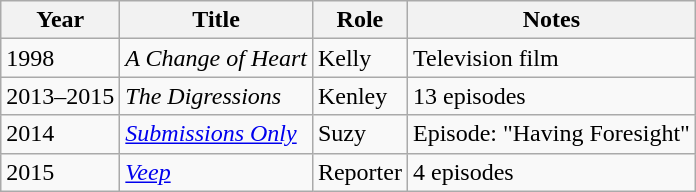<table class="wikitable sortable">
<tr>
<th>Year</th>
<th>Title</th>
<th>Role</th>
<th>Notes</th>
</tr>
<tr>
<td>1998</td>
<td><em>A Change of Heart</em></td>
<td>Kelly</td>
<td>Television film</td>
</tr>
<tr>
<td>2013–2015</td>
<td><em>The Digressions</em></td>
<td>Kenley</td>
<td>13 episodes</td>
</tr>
<tr>
<td>2014</td>
<td><em><a href='#'>Submissions Only</a></em></td>
<td>Suzy</td>
<td>Episode: "Having Foresight"</td>
</tr>
<tr>
<td>2015</td>
<td><em><a href='#'>Veep</a></em></td>
<td>Reporter</td>
<td>4 episodes</td>
</tr>
</table>
